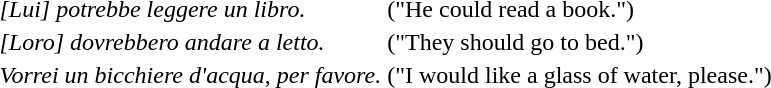<table>
<tr>
<td><em>[Lui] potrebbe leggere un libro.</em></td>
<td>("He could read a book.")</td>
</tr>
<tr>
<td><em>[Loro] dovrebbero andare a letto.</em></td>
<td>("They should go to bed.")</td>
</tr>
<tr>
<td><em>Vorrei un bicchiere d'acqua, per favore.</em></td>
<td>("I would like a glass of water, please.")</td>
</tr>
</table>
